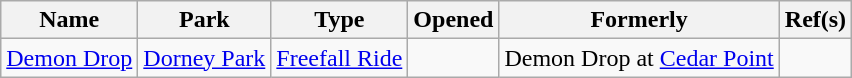<table class="wikitable">
<tr>
<th>Name</th>
<th>Park</th>
<th>Type</th>
<th>Opened</th>
<th>Formerly</th>
<th>Ref(s)</th>
</tr>
<tr>
<td><a href='#'>Demon Drop</a></td>
<td><a href='#'>Dorney Park</a></td>
<td><a href='#'>Freefall Ride</a></td>
<td></td>
<td>Demon Drop at <a href='#'>Cedar Point</a></td>
<td></td>
</tr>
</table>
